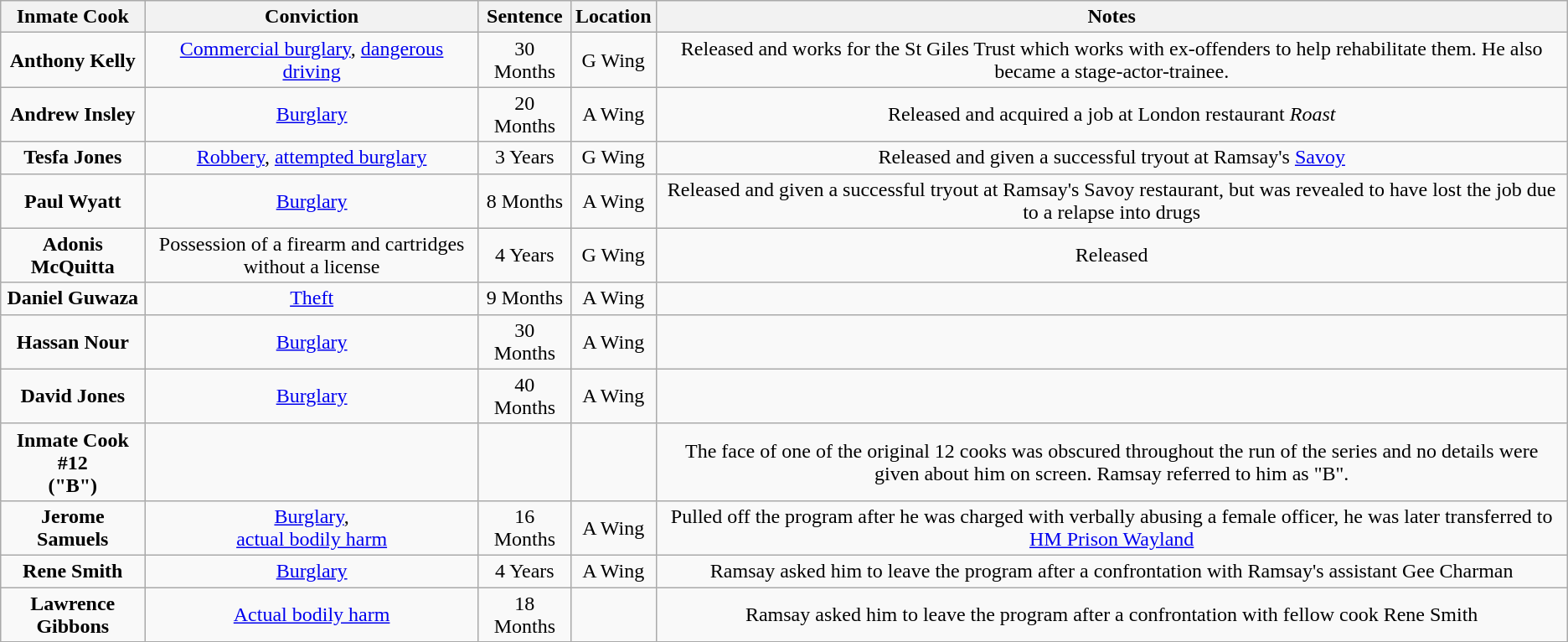<table class="wikitable" style="text-align:center; font-size:100%">
<tr>
<th>Inmate Cook</th>
<th>Conviction</th>
<th>Sentence</th>
<th>Location</th>
<th>Notes</th>
</tr>
<tr>
<td><strong>Anthony Kelly</strong></td>
<td><a href='#'>Commercial burglary</a>, <a href='#'>dangerous driving</a></td>
<td>30 Months</td>
<td>G Wing</td>
<td>Released and works for the St Giles Trust which works with ex-offenders to help rehabilitate them. He also became a stage-actor-trainee.</td>
</tr>
<tr>
<td><strong>Andrew Insley</strong></td>
<td><a href='#'>Burglary</a></td>
<td>20 Months</td>
<td>A Wing</td>
<td>Released and acquired a job at London restaurant <em>Roast</em></td>
</tr>
<tr>
<td><strong>Tesfa Jones</strong></td>
<td><a href='#'>Robbery</a>, <a href='#'>attempted burglary</a></td>
<td>3 Years</td>
<td>G Wing</td>
<td>Released and given a successful tryout at Ramsay's <a href='#'>Savoy</a></td>
</tr>
<tr>
<td><strong>Paul Wyatt</strong></td>
<td><a href='#'>Burglary</a></td>
<td>8 Months</td>
<td>A Wing</td>
<td>Released and given a successful tryout at Ramsay's Savoy restaurant, but was revealed to have lost the job due to a relapse into drugs</td>
</tr>
<tr>
<td><strong>Adonis McQuitta</strong></td>
<td>Possession of a firearm and cartridges without a license</td>
<td>4 Years</td>
<td>G Wing</td>
<td>Released</td>
</tr>
<tr>
<td><strong>Daniel Guwaza</strong></td>
<td><a href='#'>Theft</a></td>
<td>9 Months</td>
<td>A Wing</td>
<td></td>
</tr>
<tr>
<td><strong>Hassan Nour</strong></td>
<td><a href='#'>Burglary</a></td>
<td>30 Months</td>
<td>A Wing</td>
<td></td>
</tr>
<tr>
<td><strong>David Jones</strong></td>
<td><a href='#'>Burglary</a></td>
<td>40 Months</td>
<td>A Wing</td>
<td></td>
</tr>
<tr>
<td><strong>Inmate Cook #12<br>("B")</strong></td>
<td></td>
<td></td>
<td></td>
<td>The face of one of the original 12 cooks was obscured throughout the run of the series and no details were given about him on screen. Ramsay referred to him as "B".</td>
</tr>
<tr>
<td><strong>Jerome Samuels</strong></td>
<td><a href='#'>Burglary</a>,<br><a href='#'>actual bodily harm</a></td>
<td>16 Months</td>
<td>A Wing</td>
<td>Pulled off the program after he was charged with verbally abusing a female officer, he was later transferred to <a href='#'>HM Prison Wayland</a></td>
</tr>
<tr>
<td><strong>Rene Smith</strong></td>
<td><a href='#'>Burglary</a></td>
<td>4 Years</td>
<td>A Wing</td>
<td>Ramsay asked him to leave the program after a confrontation with Ramsay's assistant Gee Charman</td>
</tr>
<tr>
<td><strong>Lawrence Gibbons</strong></td>
<td><a href='#'>Actual bodily harm</a></td>
<td>18 Months</td>
<td></td>
<td>Ramsay asked him to leave the program after a confrontation with fellow cook Rene Smith</td>
</tr>
<tr>
</tr>
</table>
